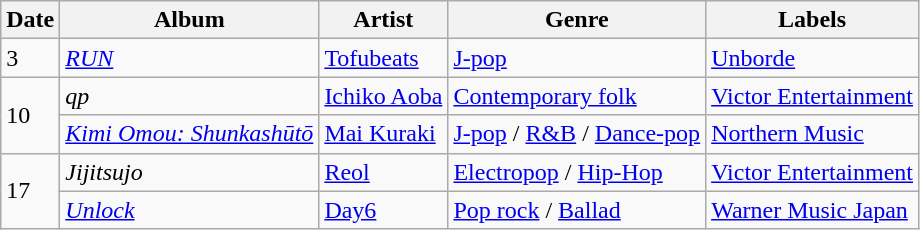<table class="wikitable">
<tr>
<th>Date</th>
<th>Album</th>
<th>Artist</th>
<th>Genre</th>
<th>Labels</th>
</tr>
<tr>
<td>3</td>
<td><a href='#'><em>RUN</em></a></td>
<td><a href='#'>Tofubeats</a></td>
<td><a href='#'>J-pop</a></td>
<td><a href='#'>Unborde</a></td>
</tr>
<tr>
<td rowspan="2">10</td>
<td><em>qp</em></td>
<td><a href='#'>Ichiko Aoba</a></td>
<td><a href='#'>Contemporary folk</a></td>
<td><a href='#'>Victor Entertainment</a></td>
</tr>
<tr>
<td><em><a href='#'>Kimi Omou: Shunkashūtō</a></em></td>
<td><a href='#'>Mai Kuraki</a></td>
<td><a href='#'>J-pop</a> / <a href='#'>R&B</a> / <a href='#'>Dance-pop</a></td>
<td><a href='#'>Northern Music</a></td>
</tr>
<tr>
<td rowspan="2">17</td>
<td><em>Jijitsujo</em></td>
<td><a href='#'>Reol</a></td>
<td><a href='#'>Electropop</a> / <a href='#'>Hip-Hop</a></td>
<td><a href='#'>Victor Entertainment</a></td>
</tr>
<tr>
<td><em><a href='#'>Unlock</a></em></td>
<td><a href='#'>Day6</a></td>
<td><a href='#'>Pop rock</a> / <a href='#'>Ballad</a></td>
<td><a href='#'>Warner Music Japan</a></td>
</tr>
</table>
